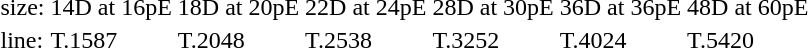<table style="margin-left:40px;">
<tr>
<td>size:</td>
<td>14D at 16pE</td>
<td>18D at 20pE</td>
<td>22D at 24pE</td>
<td>28D at 30pE</td>
<td>36D at 36pE</td>
<td>48D at 60pE</td>
</tr>
<tr>
<td>line:</td>
<td>T.1587</td>
<td>T.2048</td>
<td>T.2538</td>
<td>T.3252</td>
<td>T.4024</td>
<td>T.5420</td>
</tr>
</table>
